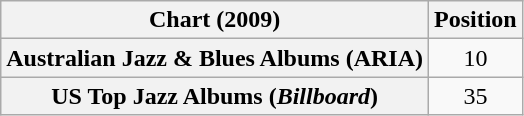<table class="wikitable sortable plainrowheaders" style="text-align:center">
<tr>
<th scope="col">Chart (2009)</th>
<th scope="col">Position</th>
</tr>
<tr>
<th scope="row">Australian Jazz & Blues Albums (ARIA)</th>
<td>10</td>
</tr>
<tr>
<th scope="row">US Top Jazz Albums (<em>Billboard</em>)</th>
<td>35</td>
</tr>
</table>
